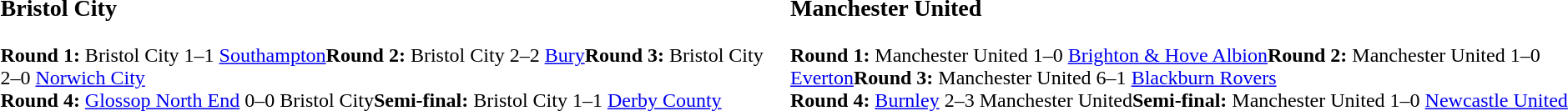<table width=100%>
<tr>
<td width=50% valign=top><br><h3>Bristol City</h3><strong>Round 1:</strong> Bristol City 1–1 <a href='#'>Southampton</a><strong>Round 2:</strong> Bristol City 2–2 <a href='#'>Bury</a><strong>Round 3:</strong> Bristol City 2–0 <a href='#'>Norwich City</a><br><strong>Round 4:</strong> <a href='#'>Glossop North End</a> 0–0 Bristol City<strong>Semi-final:</strong> Bristol City 1–1 <a href='#'>Derby County</a></td>
<td width=50% valign=top><br><h3>Manchester United</h3><strong>Round 1:</strong> Manchester United 1–0 <a href='#'>Brighton & Hove Albion</a><strong>Round 2:</strong> Manchester United 1–0 <a href='#'>Everton</a><strong>Round 3:</strong> Manchester United 6–1 <a href='#'>Blackburn Rovers</a><br><strong>Round 4:</strong> <a href='#'>Burnley</a> 2–3 Manchester United<strong>Semi-final:</strong> Manchester United 1–0 <a href='#'>Newcastle United</a></td>
</tr>
</table>
